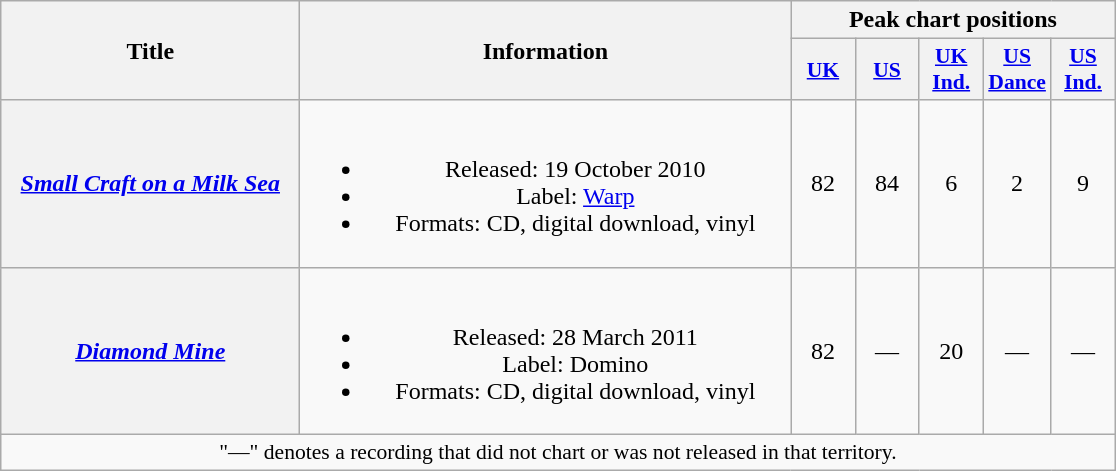<table class="wikitable plainrowheaders" style="text-align:center;">
<tr>
<th scope="col" style="width:12em;" rowspan="2">Title</th>
<th scope="col" style="width:20em;" rowspan="2">Information</th>
<th scope="col" colspan="5">Peak chart positions</th>
</tr>
<tr>
<th scope="col" style="width:2.5em;font-size:90%;"><a href='#'>UK</a><br></th>
<th scope="col" style="width:2.5em;font-size:90%;"><a href='#'>US</a><br></th>
<th scope="col" style="width:2.5em;font-size:90%;"><a href='#'>UK<br>Ind.</a><br></th>
<th scope="col" style="width:2.5em;font-size:90%;"><a href='#'>US<br>Dance</a><br></th>
<th scope="col" style="width:2.5em;font-size:90%;"><a href='#'>US<br>Ind.</a><br></th>
</tr>
<tr>
<th scope="row"><em><a href='#'>Small Craft on a Milk Sea</a></em><br></th>
<td><br><ul><li>Released: 19 October 2010</li><li>Label: <a href='#'>Warp</a></li><li>Formats: CD, digital download, vinyl</li></ul></td>
<td>82</td>
<td>84</td>
<td>6</td>
<td>2</td>
<td>9</td>
</tr>
<tr>
<th scope="row"><em><a href='#'>Diamond Mine</a></em><br></th>
<td><br><ul><li>Released: 28 March 2011</li><li>Label: Domino</li><li>Formats: CD, digital download, vinyl</li></ul></td>
<td>82</td>
<td>—</td>
<td>20</td>
<td>—</td>
<td>—</td>
</tr>
<tr>
<td colspan="15" style="font-size:90%">"—" denotes a recording that did not chart or was not released in that territory.</td>
</tr>
</table>
